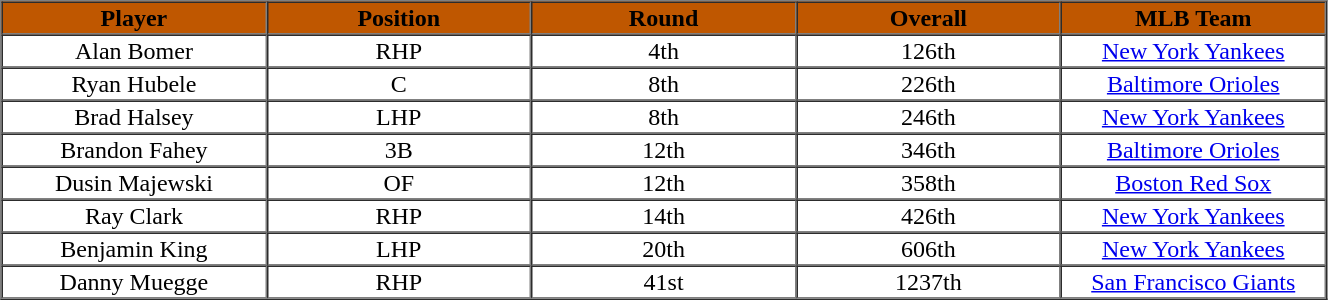<table cellpadding="1" border="1" cellspacing="0" width="70%">
<tr>
<th bgcolor="#BF5700" width="20%"><span>Player</span></th>
<th bgcolor="#BF5700" width="20%"><span>Position</span></th>
<th bgcolor="#BF5700" width="20%"><span>Round</span></th>
<th bgcolor="#BF5700" width="20%"><span>Overall</span></th>
<th bgcolor="#BF5700" width="20%"><span>MLB Team</span></th>
</tr>
<tr align="center">
<td>Alan Bomer</td>
<td>RHP</td>
<td>4th</td>
<td>126th</td>
<td><a href='#'>New York Yankees</a></td>
</tr>
<tr align="center">
<td>Ryan Hubele</td>
<td>C</td>
<td>8th</td>
<td>226th</td>
<td><a href='#'>Baltimore Orioles</a></td>
</tr>
<tr align="center">
<td>Brad Halsey</td>
<td>LHP</td>
<td>8th</td>
<td>246th</td>
<td><a href='#'>New York Yankees</a></td>
</tr>
<tr align="center">
<td>Brandon Fahey</td>
<td>3B</td>
<td>12th</td>
<td>346th</td>
<td><a href='#'>Baltimore Orioles</a></td>
</tr>
<tr align="center">
<td>Dusin Majewski</td>
<td>OF</td>
<td>12th</td>
<td>358th</td>
<td><a href='#'>Boston Red Sox</a></td>
</tr>
<tr align="center">
<td>Ray Clark</td>
<td>RHP</td>
<td>14th</td>
<td>426th</td>
<td><a href='#'>New York Yankees</a></td>
</tr>
<tr align="center">
<td>Benjamin King</td>
<td>LHP</td>
<td>20th</td>
<td>606th</td>
<td><a href='#'>New York Yankees</a></td>
</tr>
<tr align="center">
<td>Danny Muegge</td>
<td>RHP</td>
<td>41st</td>
<td>1237th</td>
<td><a href='#'>San Francisco Giants</a></td>
</tr>
<tr>
</tr>
</table>
